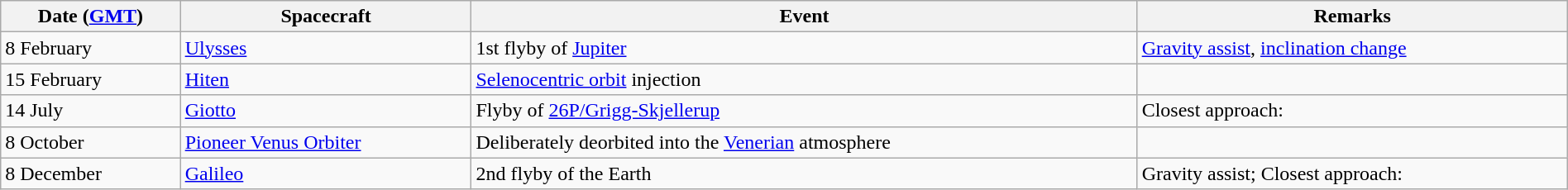<table class="wikitable" border="1" width="100%">
<tr>
<th>Date (<a href='#'>GMT</a>)</th>
<th>Spacecraft</th>
<th>Event</th>
<th>Remarks</th>
</tr>
<tr>
<td>8 February</td>
<td><a href='#'>Ulysses</a></td>
<td>1st flyby of <a href='#'>Jupiter</a></td>
<td><a href='#'>Gravity assist</a>, <a href='#'>inclination change</a></td>
</tr>
<tr>
<td>15 February</td>
<td><a href='#'>Hiten</a></td>
<td><a href='#'>Selenocentric orbit</a> injection</td>
</tr>
<tr>
<td>14 July</td>
<td><a href='#'>Giotto</a></td>
<td>Flyby of <a href='#'>26P/Grigg-Skjellerup</a></td>
<td>Closest approach: </td>
</tr>
<tr>
<td>8 October</td>
<td><a href='#'>Pioneer Venus Orbiter</a></td>
<td>Deliberately deorbited into the <a href='#'>Venerian</a> atmosphere</td>
</tr>
<tr>
<td>8 December</td>
<td><a href='#'>Galileo</a></td>
<td>2nd flyby of the Earth</td>
<td>Gravity assist; Closest approach: </td>
</tr>
</table>
